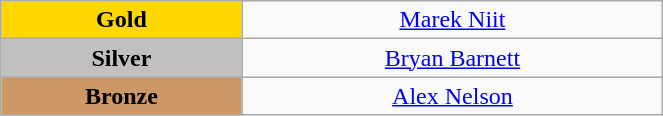<table class="wikitable" style="text-align:center; " width="35%">
<tr>
<td bgcolor="gold"><strong>Gold</strong></td>
<td><a href='#'>Marek Niit</a><br>  <small><em></em></small></td>
</tr>
<tr>
<td bgcolor="silver"><strong>Silver</strong></td>
<td><a href='#'>Bryan Barnett</a><br>  <small><em></em></small></td>
</tr>
<tr>
<td bgcolor="CC9966"><strong>Bronze</strong></td>
<td><a href='#'>Alex Nelson</a><br>  <small><em></em></small></td>
</tr>
</table>
